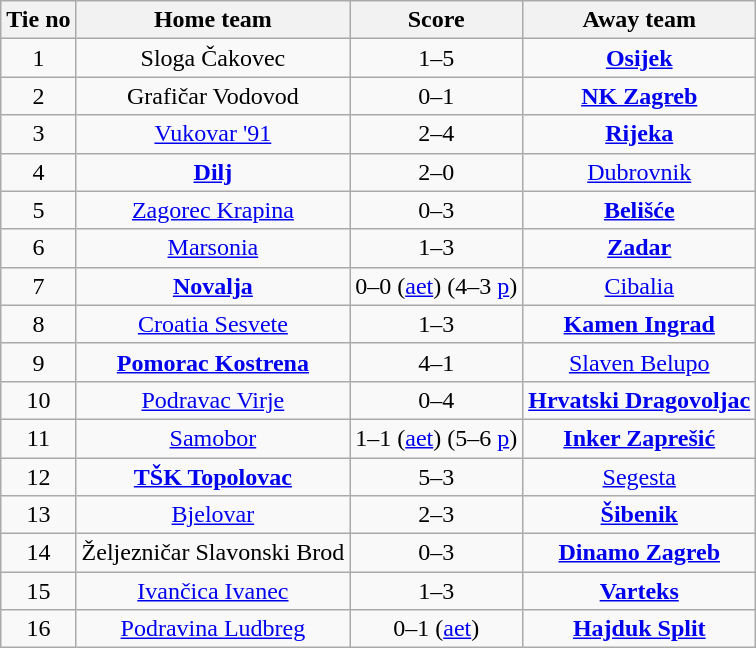<table class="wikitable" style="text-align: center">
<tr>
<th>Tie no</th>
<th>Home team</th>
<th>Score</th>
<th>Away team</th>
</tr>
<tr>
<td>1</td>
<td>Sloga Čakovec</td>
<td>1–5</td>
<td><strong><a href='#'>Osijek</a></strong></td>
</tr>
<tr>
<td>2</td>
<td>Grafičar Vodovod</td>
<td>0–1</td>
<td><strong><a href='#'>NK Zagreb</a></strong></td>
</tr>
<tr>
<td>3</td>
<td><a href='#'>Vukovar '91</a></td>
<td>2–4</td>
<td><strong><a href='#'>Rijeka</a></strong></td>
</tr>
<tr>
<td>4</td>
<td><strong><a href='#'>Dilj</a></strong></td>
<td>2–0</td>
<td><a href='#'>Dubrovnik</a></td>
</tr>
<tr>
<td>5</td>
<td><a href='#'>Zagorec Krapina</a></td>
<td>0–3</td>
<td><strong><a href='#'>Belišće</a></strong></td>
</tr>
<tr>
<td>6</td>
<td><a href='#'>Marsonia</a></td>
<td>1–3</td>
<td><strong><a href='#'>Zadar</a></strong></td>
</tr>
<tr>
<td>7</td>
<td><strong><a href='#'>Novalja</a></strong></td>
<td>0–0 (<a href='#'>aet</a>) (4–3 <a href='#'>p</a>)</td>
<td><a href='#'>Cibalia</a></td>
</tr>
<tr>
<td>8</td>
<td><a href='#'>Croatia Sesvete</a></td>
<td>1–3</td>
<td><strong><a href='#'>Kamen Ingrad</a></strong></td>
</tr>
<tr>
<td>9</td>
<td><strong><a href='#'>Pomorac Kostrena</a></strong></td>
<td>4–1</td>
<td><a href='#'>Slaven Belupo</a></td>
</tr>
<tr>
<td>10</td>
<td><a href='#'>Podravac Virje</a></td>
<td>0–4</td>
<td><strong><a href='#'>Hrvatski Dragovoljac</a></strong></td>
</tr>
<tr>
<td>11</td>
<td><a href='#'>Samobor</a></td>
<td>1–1 (<a href='#'>aet</a>) (5–6 <a href='#'>p</a>)</td>
<td><strong><a href='#'>Inker Zaprešić</a></strong></td>
</tr>
<tr>
<td>12</td>
<td><strong><a href='#'>TŠK Topolovac</a></strong></td>
<td>5–3</td>
<td><a href='#'>Segesta</a></td>
</tr>
<tr>
<td>13</td>
<td><a href='#'>Bjelovar</a></td>
<td>2–3</td>
<td><strong><a href='#'>Šibenik</a></strong></td>
</tr>
<tr>
<td>14</td>
<td>Željezničar Slavonski Brod</td>
<td>0–3</td>
<td><strong><a href='#'>Dinamo Zagreb</a></strong></td>
</tr>
<tr>
<td>15</td>
<td><a href='#'>Ivančica Ivanec</a></td>
<td>1–3</td>
<td><strong><a href='#'>Varteks</a></strong></td>
</tr>
<tr>
<td>16</td>
<td><a href='#'>Podravina Ludbreg</a></td>
<td>0–1 (<a href='#'>aet</a>)</td>
<td><strong><a href='#'>Hajduk Split</a></strong></td>
</tr>
</table>
